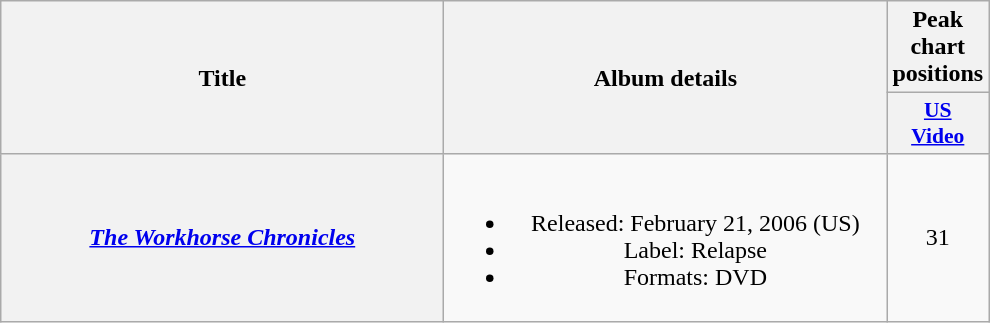<table class="wikitable plainrowheaders" style="text-align:center;">
<tr>
<th scope="col" rowspan="2" style="width:18em;">Title</th>
<th scope="col" rowspan="2" style="width:18em;">Album details</th>
<th scope="col" colspan="1">Peak chart positions</th>
</tr>
<tr>
<th scope="col" style="width:3em;font-size:90%;"><a href='#'>US<br>Video</a><br></th>
</tr>
<tr>
<th scope="row"><em><a href='#'>The Workhorse Chronicles</a></em></th>
<td><br><ul><li>Released: February 21, 2006 <span>(US)</span></li><li>Label: Relapse</li><li>Formats: DVD</li></ul></td>
<td>31</td>
</tr>
</table>
